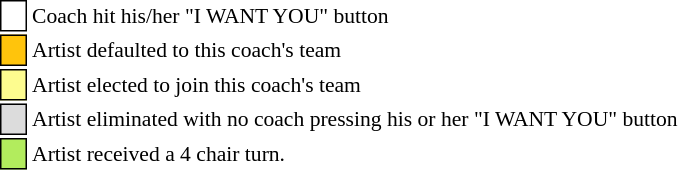<table class="toccolours" style="font-size: 90%; white-space: nowrap;">
<tr>
<td style="background-color:white; border: 1px solid black;"> <strong></strong> </td>
<td>Coach hit his/her "I WANT YOU" button</td>
</tr>
<tr>
<td style="background-color:#FFC40C; border: 1px solid black">    </td>
<td>Artist defaulted to this coach's team</td>
</tr>
<tr>
<td style="background-color:#fdfc8f; border: 1px solid black;">    </td>
<td style="padding-right: 8px">Artist elected to join this coach's team</td>
</tr>
<tr>
<td style="background-color:#DCDCDC; border: 1px solid black">    </td>
<td>Artist eliminated with no coach pressing his or her "I WANT YOU" button</td>
</tr>
<tr>
<td style="background-color:#B2EC5D; border: 1px solid black">    </td>
<td>Artist received a 4 chair turn.</td>
</tr>
<tr>
</tr>
</table>
